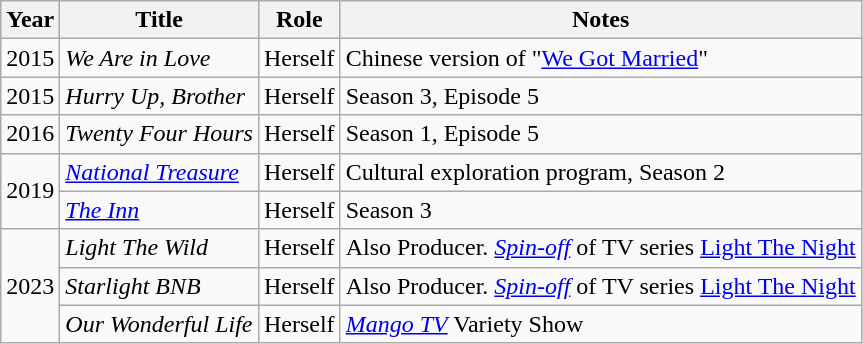<table class="wikitable sortable">
<tr>
<th>Year</th>
<th>Title</th>
<th>Role</th>
<th class="unsortable">Notes</th>
</tr>
<tr>
<td>2015</td>
<td><em>We Are in Love</em></td>
<td>Herself</td>
<td>Chinese version of "<a href='#'>We Got Married</a>"</td>
</tr>
<tr>
<td>2015</td>
<td><em>Hurry Up, Brother</em></td>
<td>Herself</td>
<td>Season 3, Episode 5</td>
</tr>
<tr>
<td>2016</td>
<td><em>Twenty Four Hours</em></td>
<td>Herself</td>
<td>Season 1, Episode 5</td>
</tr>
<tr>
<td rowspan="2">2019</td>
<td><em><a href='#'>National Treasure</a></em></td>
<td>Herself</td>
<td>Cultural exploration program, Season 2</td>
</tr>
<tr>
<td><em><a href='#'>The Inn</a></em></td>
<td>Herself</td>
<td>Season 3</td>
</tr>
<tr>
<td rowspan="3">2023</td>
<td><em>Light The Wild</em></td>
<td>Herself</td>
<td>Also Producer. <em><a href='#'>Spin-off</a></em> of TV series <a href='#'>Light The Night</a></td>
</tr>
<tr>
<td><em>Starlight BNB</em></td>
<td>Herself</td>
<td>Also Producer. <em><a href='#'>Spin-off</a></em> of TV series <a href='#'>Light The Night</a></td>
</tr>
<tr>
<td><em>Our Wonderful Life</em></td>
<td>Herself</td>
<td><em><a href='#'>Mango TV</a></em> Variety Show</td>
</tr>
</table>
